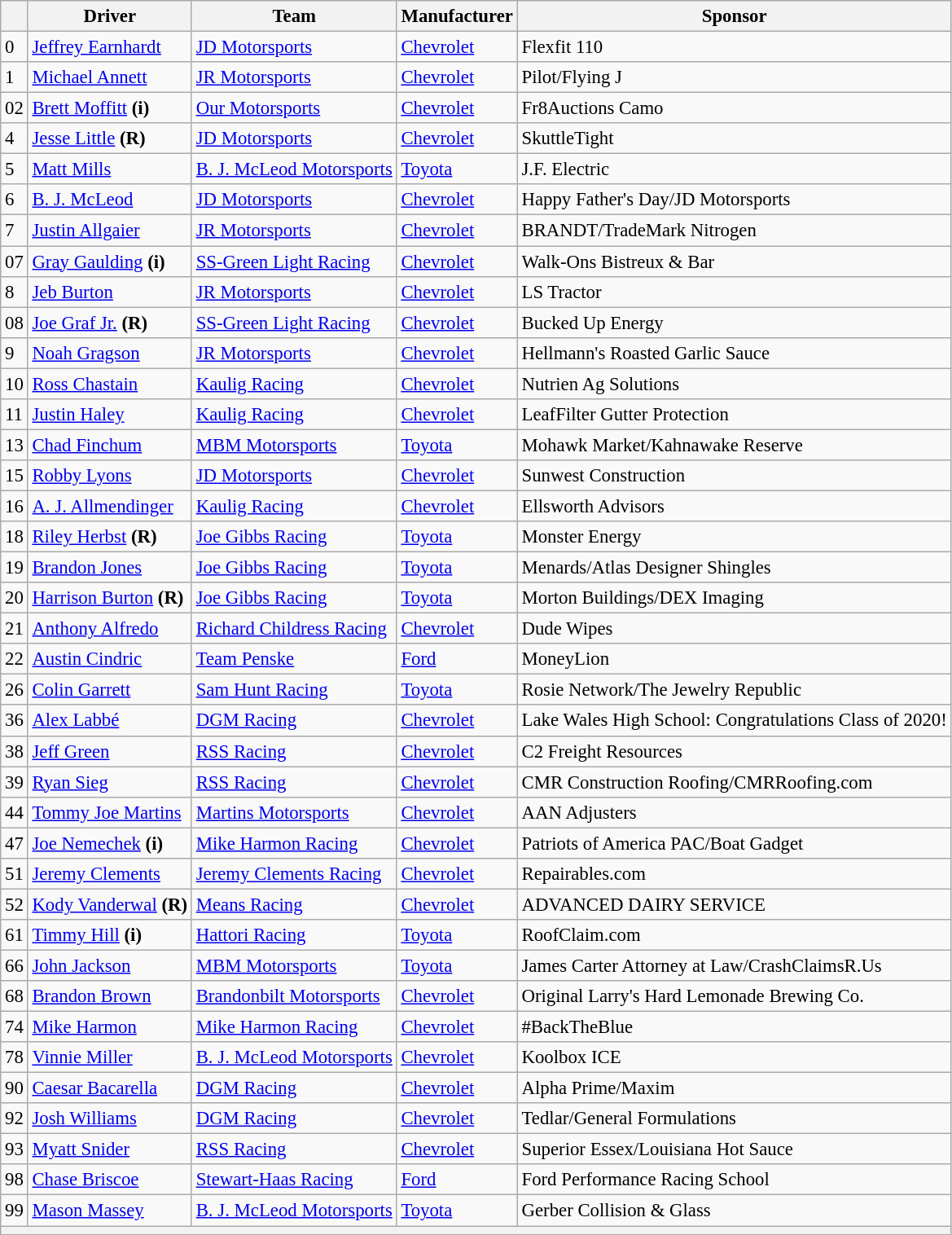<table class="wikitable" style="font-size:95%">
<tr>
<th></th>
<th>Driver</th>
<th>Team</th>
<th>Manufacturer</th>
<th>Sponsor</th>
</tr>
<tr>
<td>0</td>
<td><a href='#'>Jeffrey Earnhardt</a></td>
<td><a href='#'>JD Motorsports</a></td>
<td><a href='#'>Chevrolet</a></td>
<td>Flexfit 110</td>
</tr>
<tr>
<td>1</td>
<td><a href='#'>Michael Annett</a></td>
<td><a href='#'>JR Motorsports</a></td>
<td><a href='#'>Chevrolet</a></td>
<td>Pilot/Flying J</td>
</tr>
<tr>
<td>02</td>
<td><a href='#'>Brett Moffitt</a> <strong>(i)</strong></td>
<td><a href='#'>Our Motorsports</a></td>
<td><a href='#'>Chevrolet</a></td>
<td>Fr8Auctions Camo</td>
</tr>
<tr>
<td>4</td>
<td><a href='#'>Jesse Little</a> <strong>(R)</strong></td>
<td><a href='#'>JD Motorsports</a></td>
<td><a href='#'>Chevrolet</a></td>
<td>SkuttleTight</td>
</tr>
<tr>
<td>5</td>
<td><a href='#'>Matt Mills</a></td>
<td><a href='#'>B. J. McLeod Motorsports</a></td>
<td><a href='#'>Toyota</a></td>
<td>J.F. Electric</td>
</tr>
<tr>
<td>6</td>
<td><a href='#'>B. J. McLeod</a></td>
<td><a href='#'>JD Motorsports</a></td>
<td><a href='#'>Chevrolet</a></td>
<td>Happy Father's Day/JD Motorsports</td>
</tr>
<tr>
<td>7</td>
<td><a href='#'>Justin Allgaier</a></td>
<td><a href='#'>JR Motorsports</a></td>
<td><a href='#'>Chevrolet</a></td>
<td>BRANDT/TradeMark Nitrogen</td>
</tr>
<tr>
<td>07</td>
<td><a href='#'>Gray Gaulding</a> <strong>(i)</strong></td>
<td><a href='#'>SS-Green Light Racing</a></td>
<td><a href='#'>Chevrolet</a></td>
<td>Walk-Ons Bistreux & Bar</td>
</tr>
<tr>
<td>8</td>
<td><a href='#'>Jeb Burton</a></td>
<td><a href='#'>JR Motorsports</a></td>
<td><a href='#'>Chevrolet</a></td>
<td>LS Tractor</td>
</tr>
<tr>
<td>08</td>
<td><a href='#'>Joe Graf Jr.</a> <strong>(R)</strong></td>
<td><a href='#'>SS-Green Light Racing</a></td>
<td><a href='#'>Chevrolet</a></td>
<td>Bucked Up Energy</td>
</tr>
<tr>
<td>9</td>
<td><a href='#'>Noah Gragson</a></td>
<td><a href='#'>JR Motorsports</a></td>
<td><a href='#'>Chevrolet</a></td>
<td>Hellmann's Roasted Garlic Sauce</td>
</tr>
<tr>
<td>10</td>
<td><a href='#'>Ross Chastain</a></td>
<td><a href='#'>Kaulig Racing</a></td>
<td><a href='#'>Chevrolet</a></td>
<td>Nutrien Ag Solutions</td>
</tr>
<tr>
<td>11</td>
<td><a href='#'>Justin Haley</a></td>
<td><a href='#'>Kaulig Racing</a></td>
<td><a href='#'>Chevrolet</a></td>
<td>LeafFilter Gutter Protection</td>
</tr>
<tr>
<td>13</td>
<td><a href='#'>Chad Finchum</a></td>
<td><a href='#'>MBM Motorsports</a></td>
<td><a href='#'>Toyota</a></td>
<td>Mohawk Market/Kahnawake Reserve</td>
</tr>
<tr>
<td>15</td>
<td><a href='#'>Robby Lyons</a></td>
<td><a href='#'>JD Motorsports</a></td>
<td><a href='#'>Chevrolet</a></td>
<td>Sunwest Construction</td>
</tr>
<tr>
<td>16</td>
<td><a href='#'>A. J. Allmendinger</a></td>
<td><a href='#'>Kaulig Racing</a></td>
<td><a href='#'>Chevrolet</a></td>
<td>Ellsworth Advisors</td>
</tr>
<tr>
<td>18</td>
<td><a href='#'>Riley Herbst</a> <strong>(R)</strong></td>
<td><a href='#'>Joe Gibbs Racing</a></td>
<td><a href='#'>Toyota</a></td>
<td>Monster Energy</td>
</tr>
<tr>
<td>19</td>
<td><a href='#'>Brandon Jones</a></td>
<td><a href='#'>Joe Gibbs Racing</a></td>
<td><a href='#'>Toyota</a></td>
<td>Menards/Atlas Designer Shingles</td>
</tr>
<tr>
<td>20</td>
<td><a href='#'>Harrison Burton</a> <strong>(R)</strong></td>
<td><a href='#'>Joe Gibbs Racing</a></td>
<td><a href='#'>Toyota</a></td>
<td>Morton Buildings/DEX Imaging</td>
</tr>
<tr>
<td>21</td>
<td><a href='#'>Anthony Alfredo</a></td>
<td><a href='#'>Richard Childress Racing</a></td>
<td><a href='#'>Chevrolet</a></td>
<td>Dude Wipes</td>
</tr>
<tr>
<td>22</td>
<td><a href='#'>Austin Cindric</a></td>
<td><a href='#'>Team Penske</a></td>
<td><a href='#'>Ford</a></td>
<td>MoneyLion</td>
</tr>
<tr>
<td>26</td>
<td><a href='#'>Colin Garrett</a></td>
<td><a href='#'>Sam Hunt Racing</a></td>
<td><a href='#'>Toyota</a></td>
<td>Rosie Network/The Jewelry Republic</td>
</tr>
<tr>
<td>36</td>
<td><a href='#'>Alex Labbé</a></td>
<td><a href='#'>DGM Racing</a></td>
<td><a href='#'>Chevrolet</a></td>
<td>Lake Wales High School: Congratulations Class of 2020!</td>
</tr>
<tr>
<td>38</td>
<td><a href='#'>Jeff Green</a></td>
<td><a href='#'>RSS Racing</a></td>
<td><a href='#'>Chevrolet</a></td>
<td>C2 Freight Resources</td>
</tr>
<tr>
<td>39</td>
<td><a href='#'>Ryan Sieg</a></td>
<td><a href='#'>RSS Racing</a></td>
<td><a href='#'>Chevrolet</a></td>
<td>CMR Construction Roofing/CMRRoofing.com</td>
</tr>
<tr>
<td>44</td>
<td><a href='#'>Tommy Joe Martins</a></td>
<td><a href='#'>Martins Motorsports</a></td>
<td><a href='#'>Chevrolet</a></td>
<td>AAN Adjusters</td>
</tr>
<tr>
<td>47</td>
<td><a href='#'>Joe Nemechek</a> <strong>(i)</strong></td>
<td><a href='#'>Mike Harmon Racing</a></td>
<td><a href='#'>Chevrolet</a></td>
<td>Patriots of America PAC/Boat Gadget</td>
</tr>
<tr>
<td>51</td>
<td><a href='#'>Jeremy Clements</a></td>
<td><a href='#'>Jeremy Clements Racing</a></td>
<td><a href='#'>Chevrolet</a></td>
<td>Repairables.com</td>
</tr>
<tr>
<td>52</td>
<td><a href='#'>Kody Vanderwal</a> <strong>(R)</strong></td>
<td><a href='#'>Means Racing</a></td>
<td><a href='#'>Chevrolet</a></td>
<td>ADVANCED DAIRY SERVICE</td>
</tr>
<tr>
<td>61</td>
<td><a href='#'>Timmy Hill</a> <strong>(i)</strong></td>
<td><a href='#'>Hattori Racing</a></td>
<td><a href='#'>Toyota</a></td>
<td>RoofClaim.com</td>
</tr>
<tr>
<td>66</td>
<td><a href='#'>John Jackson</a></td>
<td><a href='#'>MBM Motorsports</a></td>
<td><a href='#'>Toyota</a></td>
<td>James Carter Attorney at Law/CrashClaimsR.Us</td>
</tr>
<tr>
<td>68</td>
<td><a href='#'>Brandon Brown</a></td>
<td><a href='#'>Brandonbilt Motorsports</a></td>
<td><a href='#'>Chevrolet</a></td>
<td>Original Larry's Hard Lemonade Brewing Co.</td>
</tr>
<tr>
<td>74</td>
<td><a href='#'>Mike Harmon</a></td>
<td><a href='#'>Mike Harmon Racing</a></td>
<td><a href='#'>Chevrolet</a></td>
<td>#BackTheBlue</td>
</tr>
<tr>
<td>78</td>
<td><a href='#'>Vinnie Miller</a></td>
<td><a href='#'>B. J. McLeod Motorsports</a></td>
<td><a href='#'>Chevrolet</a></td>
<td>Koolbox ICE</td>
</tr>
<tr>
<td>90</td>
<td><a href='#'>Caesar Bacarella</a></td>
<td><a href='#'>DGM Racing</a></td>
<td><a href='#'>Chevrolet</a></td>
<td>Alpha Prime/Maxim</td>
</tr>
<tr>
<td>92</td>
<td><a href='#'>Josh Williams</a></td>
<td><a href='#'>DGM Racing</a></td>
<td><a href='#'>Chevrolet</a></td>
<td>Tedlar/General Formulations</td>
</tr>
<tr>
<td>93</td>
<td><a href='#'>Myatt Snider</a></td>
<td><a href='#'>RSS Racing</a></td>
<td><a href='#'>Chevrolet</a></td>
<td>Superior Essex/Louisiana Hot Sauce</td>
</tr>
<tr>
<td>98</td>
<td><a href='#'>Chase Briscoe</a></td>
<td><a href='#'>Stewart-Haas Racing</a></td>
<td><a href='#'>Ford</a></td>
<td>Ford Performance Racing School</td>
</tr>
<tr>
<td>99</td>
<td><a href='#'>Mason Massey</a></td>
<td><a href='#'>B. J. McLeod Motorsports</a></td>
<td><a href='#'>Toyota</a></td>
<td>Gerber Collision & Glass</td>
</tr>
<tr>
<th colspan="5"></th>
</tr>
</table>
